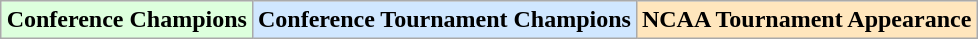<table class="wikitable" style="margin:1em auto;">
<tr>
<td bgcolor="#ddffdd"><strong>Conference Champions</strong></td>
<td bgcolor="#D0E7FF"><strong>Conference Tournament Champions</strong></td>
<td bgcolor="#ffe6bd"><strong>NCAA Tournament Appearance</strong></td>
</tr>
</table>
